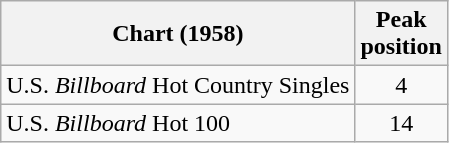<table class="wikitable sortable">
<tr>
<th align="left">Chart (1958)</th>
<th align="center">Peak<br>position</th>
</tr>
<tr>
<td align="left">U.S. <em>Billboard</em> Hot Country Singles</td>
<td align="center">4</td>
</tr>
<tr>
<td align="left">U.S. <em>Billboard</em> Hot 100</td>
<td align="center">14</td>
</tr>
</table>
